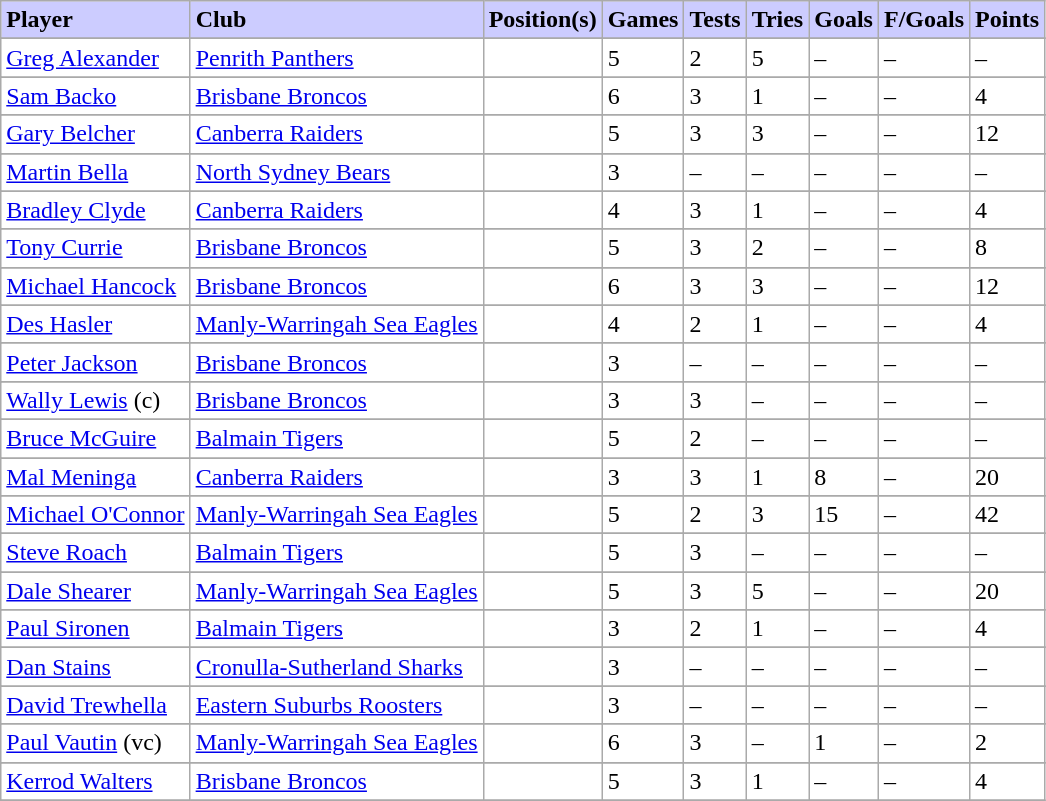<table class=wikitable>
<tr bgcolor="#CCCCFF">
<td><strong>Player</strong></td>
<td><strong>Club</strong></td>
<td><strong>Position(s)</strong></td>
<td><strong>Games</strong></td>
<td><strong>Tests</strong></td>
<td><strong>Tries</strong></td>
<td><strong>Goals</strong></td>
<td><strong>F/Goals</strong></td>
<td><strong>Points</strong></td>
</tr>
<tr>
</tr>
<tr bgcolor="#FFFFFF">
<td><a href='#'>Greg Alexander</a></td>
<td> <a href='#'>Penrith Panthers</a></td>
<td></td>
<td>5</td>
<td>2</td>
<td>5</td>
<td>–</td>
<td>–</td>
<td>–</td>
</tr>
<tr>
</tr>
<tr bgcolor="#FFFFFF">
<td><a href='#'>Sam Backo</a></td>
<td> <a href='#'>Brisbane Broncos</a></td>
<td></td>
<td>6</td>
<td>3</td>
<td>1</td>
<td>–</td>
<td>–</td>
<td>4</td>
</tr>
<tr>
</tr>
<tr bgcolor="#FFFFFF">
<td><a href='#'>Gary Belcher</a></td>
<td> <a href='#'>Canberra Raiders</a></td>
<td></td>
<td>5</td>
<td>3</td>
<td>3</td>
<td>–</td>
<td>–</td>
<td>12</td>
</tr>
<tr>
</tr>
<tr bgcolor="#FFFFFF">
<td><a href='#'>Martin Bella</a></td>
<td> <a href='#'>North Sydney Bears</a></td>
<td></td>
<td>3</td>
<td>–</td>
<td>–</td>
<td>–</td>
<td>–</td>
<td>–</td>
</tr>
<tr>
</tr>
<tr bgcolor="#FFFFFF">
<td><a href='#'>Bradley Clyde</a></td>
<td> <a href='#'>Canberra Raiders</a></td>
<td></td>
<td>4</td>
<td>3</td>
<td>1</td>
<td>–</td>
<td>–</td>
<td>4</td>
</tr>
<tr>
</tr>
<tr bgcolor="#FFFFFF">
<td><a href='#'>Tony Currie</a></td>
<td> <a href='#'>Brisbane Broncos</a></td>
<td></td>
<td>5</td>
<td>3</td>
<td>2</td>
<td>–</td>
<td>–</td>
<td>8</td>
</tr>
<tr>
</tr>
<tr bgcolor="#FFFFFF">
<td><a href='#'>Michael Hancock</a></td>
<td> <a href='#'>Brisbane Broncos</a></td>
<td></td>
<td>6</td>
<td>3</td>
<td>3</td>
<td>–</td>
<td>–</td>
<td>12</td>
</tr>
<tr>
</tr>
<tr bgcolor="#FFFFFF">
<td><a href='#'>Des Hasler</a></td>
<td> <a href='#'>Manly-Warringah Sea Eagles</a></td>
<td></td>
<td>4</td>
<td>2</td>
<td>1</td>
<td>–</td>
<td>–</td>
<td>4</td>
</tr>
<tr>
</tr>
<tr bgcolor="#FFFFFF">
<td><a href='#'>Peter Jackson</a></td>
<td> <a href='#'>Brisbane Broncos</a></td>
<td></td>
<td>3</td>
<td>–</td>
<td>–</td>
<td>–</td>
<td>–</td>
<td>–</td>
</tr>
<tr>
</tr>
<tr bgcolor="#FFFFFF">
<td><a href='#'>Wally Lewis</a> (c)</td>
<td> <a href='#'>Brisbane Broncos</a></td>
<td></td>
<td>3</td>
<td>3</td>
<td>–</td>
<td>–</td>
<td>–</td>
<td>–</td>
</tr>
<tr>
</tr>
<tr bgcolor="#FFFFFF">
<td><a href='#'>Bruce McGuire</a></td>
<td> <a href='#'>Balmain Tigers</a></td>
<td></td>
<td>5</td>
<td>2</td>
<td>–</td>
<td>–</td>
<td>–</td>
<td>–</td>
</tr>
<tr>
</tr>
<tr bgcolor="#FFFFFF">
<td><a href='#'>Mal Meninga</a></td>
<td> <a href='#'>Canberra Raiders</a></td>
<td></td>
<td>3</td>
<td>3</td>
<td>1</td>
<td>8</td>
<td>–</td>
<td>20</td>
</tr>
<tr>
</tr>
<tr bgcolor="#FFFFFF">
<td><a href='#'>Michael O'Connor</a></td>
<td> <a href='#'>Manly-Warringah Sea Eagles</a></td>
<td></td>
<td>5</td>
<td>2</td>
<td>3</td>
<td>15</td>
<td>–</td>
<td>42</td>
</tr>
<tr>
</tr>
<tr bgcolor="#FFFFFF">
<td><a href='#'>Steve Roach</a></td>
<td> <a href='#'>Balmain Tigers</a></td>
<td></td>
<td>5</td>
<td>3</td>
<td>–</td>
<td>–</td>
<td>–</td>
<td>–</td>
</tr>
<tr>
</tr>
<tr bgcolor="#FFFFFF">
<td><a href='#'>Dale Shearer</a></td>
<td> <a href='#'>Manly-Warringah Sea Eagles</a></td>
<td></td>
<td>5</td>
<td>3</td>
<td>5</td>
<td>–</td>
<td>–</td>
<td>20</td>
</tr>
<tr>
</tr>
<tr bgcolor="#FFFFFF">
<td><a href='#'>Paul Sironen</a></td>
<td> <a href='#'>Balmain Tigers</a></td>
<td></td>
<td>3</td>
<td>2</td>
<td>1</td>
<td>–</td>
<td>–</td>
<td>4</td>
</tr>
<tr>
</tr>
<tr bgcolor="#FFFFFF">
<td><a href='#'>Dan Stains</a></td>
<td> <a href='#'>Cronulla-Sutherland Sharks</a></td>
<td></td>
<td>3</td>
<td>–</td>
<td>–</td>
<td>–</td>
<td>–</td>
<td>–</td>
</tr>
<tr>
</tr>
<tr bgcolor="#FFFFFF">
<td><a href='#'>David Trewhella</a></td>
<td> <a href='#'>Eastern Suburbs Roosters</a></td>
<td></td>
<td>3</td>
<td>–</td>
<td>–</td>
<td>–</td>
<td>–</td>
<td>–</td>
</tr>
<tr>
</tr>
<tr bgcolor="#FFFFFF">
<td><a href='#'>Paul Vautin</a> (vc)</td>
<td> <a href='#'>Manly-Warringah Sea Eagles</a></td>
<td></td>
<td>6</td>
<td>3</td>
<td>–</td>
<td>1</td>
<td>–</td>
<td>2</td>
</tr>
<tr>
</tr>
<tr bgcolor="#FFFFFF">
<td><a href='#'>Kerrod Walters</a></td>
<td> <a href='#'>Brisbane Broncos</a></td>
<td></td>
<td>5</td>
<td>3</td>
<td>1</td>
<td>–</td>
<td>–</td>
<td>4</td>
</tr>
<tr>
</tr>
</table>
